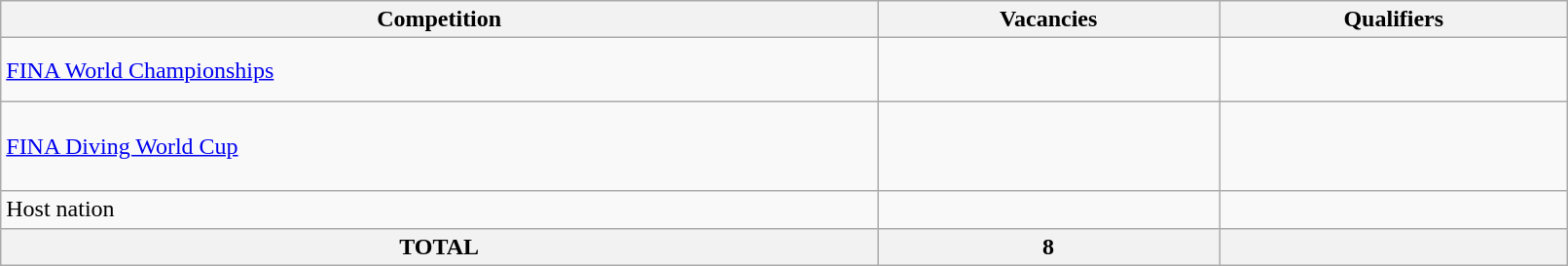<table class="wikitable" width=85%>
<tr>
<th>Competition</th>
<th>Vacancies</th>
<th>Qualifiers</th>
</tr>
<tr>
<td><a href='#'>FINA World Championships</a></td>
<td></td>
<td><br><br></td>
</tr>
<tr>
<td><a href='#'>FINA Diving World Cup</a></td>
<td></td>
<td><br><br><br></td>
</tr>
<tr>
<td>Host nation</td>
<td></td>
<td></td>
</tr>
<tr>
<th>TOTAL</th>
<th>8</th>
<th></th>
</tr>
</table>
